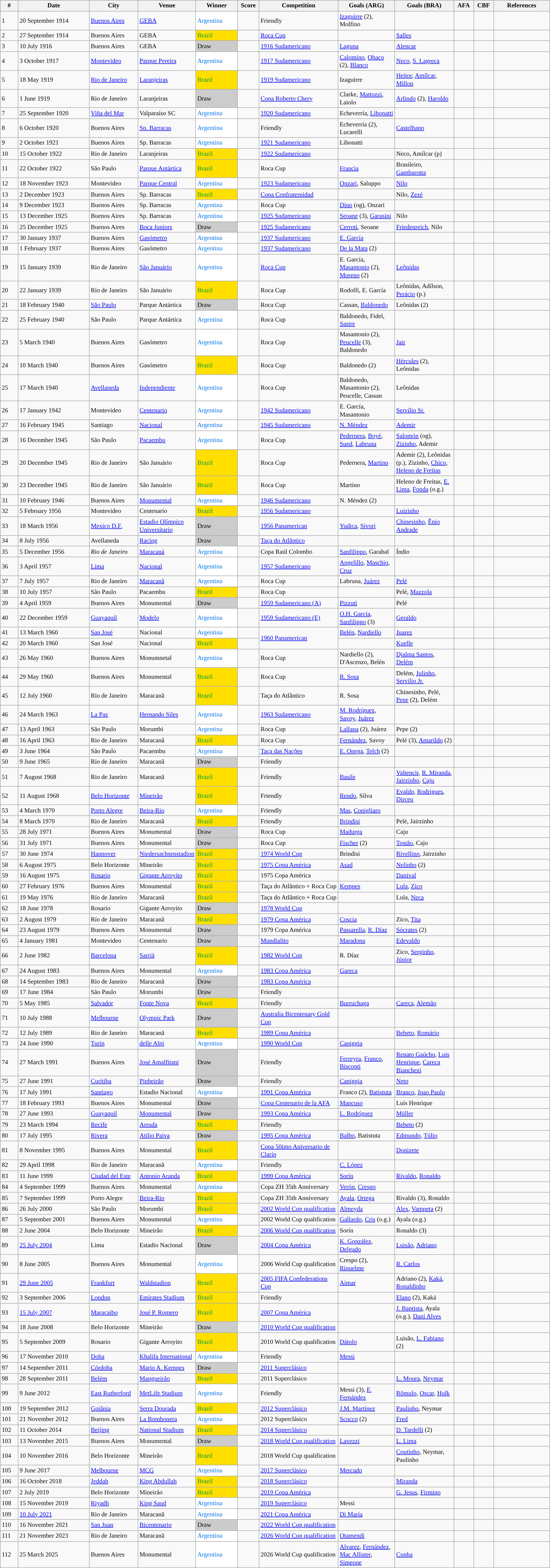<table class="wikitable sortable collapsible collapsed" style="width:1050px; font-size: 12px">
<tr>
<th width=50px>#</th>
<th width=300px>Date</th>
<th width=150px>City</th>
<th width=100px>Venue</th>
<th width=130px>Winner</th>
<th width=50px>Score</th>
<th width=300px>Competition</th>
<th width=200px>Goals (ARG)</th>
<th width=200px>Goals (BRA)</th>
<th width=50px>AFA</th>
<th width=50px>CBF</th>
<th width=200px>References</th>
</tr>
<tr>
<td>1</td>
<td>20 September 1914</td>
<td><a href='#'>Buenos Aires</a></td>
<td><a href='#'>GEBA</a></td>
<td style= "background:white; color:#0074E7">Argentina</td>
<td></td>
<td>Friendly</td>
<td><a href='#'>Izaguirre</a> (2), Molfino</td>
<td></td>
<td></td>
<td></td>
<td></td>
</tr>
<tr>
<td>2</td>
<td>27 September 1914</td>
<td>Buenos Aires</td>
<td>GEBA</td>
<td style="background:#FEDF00; color:#009B3A">Brazil</td>
<td></td>
<td><a href='#'>Roca Cup</a></td>
<td></td>
<td><a href='#'>Salles</a></td>
<td></td>
<td></td>
<td></td>
</tr>
<tr>
<td>3</td>
<td>10 July 1916</td>
<td>Buenos Aires</td>
<td>GEBA</td>
<td style="color:#000000; background:#cccccc">Draw</td>
<td></td>
<td><a href='#'>1916 Sudamericano</a></td>
<td><a href='#'>Laguna</a></td>
<td><a href='#'>Alencar</a></td>
<td></td>
<td></td>
<td></td>
</tr>
<tr>
<td>4</td>
<td>3 October 1917</td>
<td><a href='#'>Montevideo</a></td>
<td><a href='#'>Parque Pereira</a></td>
<td style="background:white; color:#0074E7">Argentina</td>
<td></td>
<td><a href='#'>1917 Sudamericano</a></td>
<td><a href='#'>Calomino</a>, <a href='#'>Ohaco</a> (2), <a href='#'>Blanco</a></td>
<td><a href='#'>Neco</a>, <a href='#'>S. Lagreca</a></td>
<td></td>
<td></td>
<td></td>
</tr>
<tr>
<td>5</td>
<td>18 May 1919</td>
<td><a href='#'>Rio de Janeiro</a></td>
<td><a href='#'>Laranjeiras</a></td>
<td style="background:#FEDF00; color:#009B3A">Brazil</td>
<td></td>
<td><a href='#'>1919 Sudamericano</a></td>
<td>Izaguirre</td>
<td><a href='#'>Heitor</a>, <a href='#'>Amílcar</a>, <a href='#'>Millon</a></td>
<td></td>
<td></td>
<td></td>
</tr>
<tr>
<td>6</td>
<td>1 June 1919</td>
<td>Rio de Janeiro</td>
<td>Laranjeiras</td>
<td style="color:#000000; background:#cccccc">Draw</td>
<td></td>
<td><a href='#'>Copa Roberto Chery</a></td>
<td>Clarke, <a href='#'>Mattozzi</a>, Laiolo</td>
<td><a href='#'>Arlindo</a> (2), <a href='#'>Haroldo</a></td>
<td></td>
<td></td>
<td></td>
</tr>
<tr>
<td>7</td>
<td>25 September 1920</td>
<td><a href='#'>Viña del Mar</a></td>
<td>Valparaíso SC</td>
<td style= "background:white; color:#0074E7">Argentina</td>
<td></td>
<td><a href='#'>1920 Sudamericano</a></td>
<td>Echeverría, <a href='#'>Libonatti</a></td>
<td></td>
<td></td>
<td></td>
<td></td>
</tr>
<tr>
<td>8</td>
<td>6 October 1920</td>
<td>Buenos Aires</td>
<td><a href='#'>Sp. Barracas</a></td>
<td style= "background:white; color:#0074E7">Argentina</td>
<td></td>
<td>Friendly</td>
<td>Echeverría (2), Lucarelli</td>
<td><a href='#'>Castelhano</a></td>
<td></td>
<td></td>
<td></td>
</tr>
<tr>
<td>9</td>
<td>2 October 1921</td>
<td>Buenos Aires</td>
<td>Sp. Barracas</td>
<td style= "background:white; color:#0074E7">Argentina</td>
<td></td>
<td><a href='#'>1921 Sudamericano</a></td>
<td>Libonatti</td>
<td></td>
<td></td>
<td></td>
<td></td>
</tr>
<tr>
<td>10</td>
<td>15 October 1922</td>
<td>Rio de Janeiro</td>
<td>Laranjeiras</td>
<td style="background:#FEDF00; color:#009B3A">Brazil</td>
<td></td>
<td><a href='#'>1922 Sudamericano</a></td>
<td></td>
<td>Neco, Amílcar (p)</td>
<td></td>
<td></td>
<td></td>
</tr>
<tr>
<td>11</td>
<td>22 October 1922</td>
<td>São Paulo</td>
<td><a href='#'>Parque Antártica</a></td>
<td style="background:#FEDF00; color:#009B3A">Brazil</td>
<td></td>
<td>Roca Cup</td>
<td><a href='#'>Francia</a></td>
<td>Brasileiro, <a href='#'>Gambarotta</a></td>
<td></td>
<td></td>
<td></td>
</tr>
<tr>
<td>12</td>
<td>18 November 1923</td>
<td>Montevideo</td>
<td><a href='#'>Parque Central</a></td>
<td style= "background:white; color:#0074E7">Argentina</td>
<td></td>
<td><a href='#'>1923 Sudamericano</a></td>
<td><a href='#'>Onzari</a>, Saluppo</td>
<td><a href='#'>Nilo</a></td>
<td></td>
<td></td>
<td></td>
</tr>
<tr>
<td>13</td>
<td>2 December 1923</td>
<td>Buenos Aires</td>
<td>Sp. Barracas</td>
<td style="background:#FEDF00; color:#009B3A">Brazil</td>
<td></td>
<td><a href='#'>Copa Confraternidad</a></td>
<td></td>
<td>Nilo, <a href='#'>Zezé</a></td>
<td></td>
<td></td>
<td></td>
</tr>
<tr>
<td>14</td>
<td>9 December 1923</td>
<td>Buenos Aires</td>
<td>Sp. Barracas</td>
<td style= "background:white; color:#0074E7">Argentina</td>
<td></td>
<td>Roca Cup</td>
<td><a href='#'>Dino</a> (og), Onzari</td>
<td></td>
<td></td>
<td></td>
<td></td>
</tr>
<tr>
<td>15</td>
<td>13 December 1925</td>
<td>Buenos Aires</td>
<td>Sp. Barracas</td>
<td style= "background:white; color:#0074E7">Argentina</td>
<td></td>
<td><a href='#'>1925 Sudamericano</a></td>
<td><a href='#'>Seoane</a> (3), <a href='#'>Garasini</a></td>
<td>Nilo</td>
<td></td>
<td></td>
<td></td>
</tr>
<tr>
<td>16</td>
<td>25 December 1925</td>
<td>Buenos Aires</td>
<td><a href='#'>Boca Juniors</a></td>
<td style="color:#000000; background:#cccccc">Draw</td>
<td></td>
<td><a href='#'>1925 Sudamericano</a></td>
<td><a href='#'>Cerroti</a>, Seoane</td>
<td><a href='#'>Friedenreich</a>, Nilo</td>
<td></td>
<td></td>
<td></td>
</tr>
<tr>
<td>17</td>
<td>30 January 1937</td>
<td>Buenos Aires</td>
<td><a href='#'>Gasómetro</a></td>
<td style= "background:white; color:#0074E7">Argentina</td>
<td></td>
<td><a href='#'>1937 Sudamericano</a></td>
<td><a href='#'>E. García</a></td>
<td></td>
<td></td>
<td></td>
<td></td>
</tr>
<tr>
<td>18</td>
<td>1 February 1937</td>
<td>Buenos Aires</td>
<td>Gasómetro</td>
<td style= "background:white; color:#0074E7">Argentina</td>
<td></td>
<td><a href='#'>1937 Sudamericano</a></td>
<td><a href='#'>De la Mata</a> (2)</td>
<td></td>
<td></td>
<td></td>
<td></td>
</tr>
<tr>
<td>19</td>
<td>15 January 1939</td>
<td>Rio de Janeiro</td>
<td><a href='#'>São Januário</a></td>
<td style= "background:white; color:#0074E7">Argentina</td>
<td></td>
<td><a href='#'>Roca Cup</a></td>
<td>E. García, <a href='#'>Masantonio</a> (2), <a href='#'>Moreno</a> (2)</td>
<td><a href='#'>Leônidas</a></td>
<td></td>
<td></td>
<td></td>
</tr>
<tr>
<td>20</td>
<td>22 January 1939</td>
<td>Rio de Janeiro</td>
<td>São Januário</td>
<td style="background:#FEDF00; color:#009B3A">Brazil</td>
<td></td>
<td>Roca Cup</td>
<td>Rodolfi, E. García</td>
<td>Leônidas, Adílson, <a href='#'>Perácio</a> (p.)</td>
<td></td>
<td></td>
<td></td>
</tr>
<tr>
<td>21</td>
<td>18 February 1940</td>
<td><a href='#'>São Paulo</a></td>
<td>Parque Antártica</td>
<td style="color:#000000; background:#cccccc">Draw</td>
<td></td>
<td>Roca Cup</td>
<td>Cassan, <a href='#'>Baldonedo</a></td>
<td>Leônidas (2)</td>
<td></td>
<td></td>
<td></td>
</tr>
<tr>
<td>22</td>
<td>25 February 1940</td>
<td>São Paulo</td>
<td>Parque Antártica</td>
<td style= "background:white; color:#0074E7">Argentina</td>
<td></td>
<td>Roca Cup</td>
<td>Baldonedo, Fidel, <a href='#'>Sastre</a></td>
<td></td>
<td></td>
<td></td>
<td></td>
</tr>
<tr>
<td>23</td>
<td>5 March 1940</td>
<td>Buenos Aires</td>
<td>Gasómetro</td>
<td style= "background:white; color:#0074E7">Argentina</td>
<td></td>
<td>Roca Cup</td>
<td>Masantonio (2), <a href='#'>Peucelle</a> (3), Baldonedo</td>
<td><a href='#'>Jair</a></td>
<td></td>
<td></td>
<td></td>
</tr>
<tr>
<td>24</td>
<td>10 March 1940</td>
<td>Buenos Aires</td>
<td>Gasómetro</td>
<td style="background:#FEDF00; color:#009B3A">Brazil</td>
<td></td>
<td>Roca Cup</td>
<td>Baldonedo (2)</td>
<td><a href='#'>Hércules</a> (2), Leônidas</td>
<td></td>
<td></td>
<td></td>
</tr>
<tr>
<td>25</td>
<td>17 March 1940</td>
<td><a href='#'>Avellaneda</a></td>
<td><a href='#'>Independiente</a></td>
<td style=" background:white; color:#0074E7">Argentina</td>
<td></td>
<td>Roca Cup</td>
<td>Baldonedo, Masantonio (2), Peucelle, Cassan</td>
<td>Leônidas</td>
<td></td>
<td></td>
<td></td>
</tr>
<tr>
<td>26</td>
<td>17 January 1942</td>
<td>Montevideo</td>
<td><a href='#'>Centenario</a></td>
<td style= "background:white; color:#0074E7">Argentina</td>
<td></td>
<td><a href='#'>1942 Sudamericano</a></td>
<td>E. García, Masantonio</td>
<td><a href='#'>Servílio Sr.</a></td>
<td></td>
<td></td>
<td></td>
</tr>
<tr>
<td>27</td>
<td>16 February 1945</td>
<td>Santiago</td>
<td><a href='#'>Nacional</a></td>
<td style= "background:white; color:#0074E7">Argentina</td>
<td></td>
<td><a href='#'>1945 Sudamericano</a></td>
<td><a href='#'>N. Méndez</a></td>
<td><a href='#'>Ademir</a></td>
<td></td>
<td></td>
<td></td>
</tr>
<tr>
<td>28</td>
<td>16 December 1945</td>
<td>São Paulo</td>
<td><a href='#'>Pacaembu</a></td>
<td style= "background:white; color:#0074E7">Argentina</td>
<td></td>
<td>Roca Cup</td>
<td><a href='#'>Pedernera</a>, <a href='#'>Boyé</a>, <a href='#'>Sued</a>, <a href='#'>Labruna</a></td>
<td><a href='#'>Salomón</a> (og), <a href='#'>Zizinho</a>, Ademir</td>
<td></td>
<td></td>
<td></td>
</tr>
<tr>
<td>29</td>
<td>20 December 1945</td>
<td>Rio de Janeiro</td>
<td>São Januário</td>
<td style="background:#FEDF00; color:#009B3A">Brazil</td>
<td></td>
<td>Roca Cup</td>
<td>Pedernera, <a href='#'>Martino</a></td>
<td>Ademir (2), Leônidas (p.), Zizinho, <a href='#'>Chico</a>, <a href='#'>Heleno de Freitas</a></td>
<td></td>
<td></td>
<td></td>
</tr>
<tr>
<td>30</td>
<td>23 December 1945</td>
<td>Rio de Janeiro</td>
<td>São Januário</td>
<td style="background:#FEDF00; color:#009B3A">Brazil</td>
<td></td>
<td>Roca Cup</td>
<td>Martino</td>
<td>Heleno de Freitas, <a href='#'>E. Lima</a>, <a href='#'>Fonda</a> (o.g.)</td>
<td></td>
<td></td>
<td></td>
</tr>
<tr>
<td>31</td>
<td>10 February 1946</td>
<td>Buenos Aires</td>
<td><a href='#'>Monumental</a></td>
<td style= "background:white; color:#0074E7">Argentina</td>
<td></td>
<td><a href='#'>1946 Sudamericano</a></td>
<td>N. Méndez (2)</td>
<td></td>
<td></td>
<td></td>
<td></td>
</tr>
<tr>
<td>32</td>
<td>5 February 1956</td>
<td>Montevideo</td>
<td>Centenario</td>
<td style="background:#FEDF00; color:#009B3A">Brazil</td>
<td></td>
<td><a href='#'>1956 Sudamericano</a></td>
<td></td>
<td><a href='#'>Luizinho</a></td>
<td></td>
<td></td>
<td></td>
</tr>
<tr>
<td>33</td>
<td>18 March 1956</td>
<td><a href='#'>Mexico D.F.</a></td>
<td><a href='#'>Estadio Olímpico Universitario</a></td>
<td style="color:#000000; background:#cccccc">Draw</td>
<td></td>
<td><a href='#'>1956 Panamerican</a></td>
<td><a href='#'>Yudica</a>, <a href='#'>Sívori</a></td>
<td><a href='#'>Chinesinho</a>, <a href='#'>Ênio Andrade</a></td>
<td></td>
<td></td>
<td></td>
</tr>
<tr>
<td>34</td>
<td>8 July 1956</td>
<td>Avellaneda</td>
<td><a href='#'>Racing</a></td>
<td style="color:#000000; background:#cccccc">Draw</td>
<td></td>
<td><a href='#'>Taça do Atlântico</a></td>
<td></td>
<td></td>
<td></td>
<td></td>
<td></td>
</tr>
<tr>
<td>35</td>
<td>5 December 1956</td>
<td><em>Rio de Janeiro</em></td>
<td><a href='#'>Maracaná</a></td>
<td style= "background:white; color:#0074E7">Argentina</td>
<td></td>
<td>Copa Raúl Colombo</td>
<td><a href='#'>Sanfilippo</a>, Garabal</td>
<td>Índio</td>
<td></td>
<td></td>
<td></td>
</tr>
<tr>
<td>36</td>
<td>3 April 1957</td>
<td><a href='#'>Lima</a></td>
<td><a href='#'>Nacional</a></td>
<td style= "background:white; color:#0074E7">Argentina</td>
<td></td>
<td><a href='#'>1957 Sudamericano</a></td>
<td><a href='#'>Angelillo</a>, <a href='#'>Maschio</a>, <a href='#'>Cruz</a></td>
<td></td>
<td></td>
<td></td>
<td></td>
</tr>
<tr>
<td>37</td>
<td>7 July 1957</td>
<td>Rio de Janeiro</td>
<td><a href='#'>Maracanã</a></td>
<td style= "background:white; color:#0074E7">Argentina</td>
<td></td>
<td>Roca Cup</td>
<td>Labruna, <a href='#'>Juárez</a></td>
<td><a href='#'>Pelé</a></td>
<td></td>
<td></td>
<td></td>
</tr>
<tr>
<td>38</td>
<td>10 July 1957</td>
<td>São Paulo</td>
<td>Pacaembu</td>
<td style="background:#FEDF00; color:#009B3A">Brazil</td>
<td></td>
<td>Roca Cup</td>
<td></td>
<td>Pelé, <a href='#'>Mazzola</a></td>
<td></td>
<td></td>
<td></td>
</tr>
<tr>
<td>39</td>
<td>4 April 1959</td>
<td>Buenos Aires</td>
<td>Monumental</td>
<td style="color:#000000; background:#cccccc">Draw</td>
<td></td>
<td><a href='#'>1959 Sudamericano (A)</a></td>
<td><a href='#'>Pizzuti</a></td>
<td>Pelé</td>
<td></td>
<td></td>
<td></td>
</tr>
<tr>
<td>40</td>
<td>22 December 1959</td>
<td><a href='#'>Guayaquil</a></td>
<td><a href='#'>Modelo</a></td>
<td style= "background:white; color:#0074E7">Argentina</td>
<td></td>
<td><a href='#'>1959 Sudamericano (E)</a></td>
<td><a href='#'>O.H. García</a>, <a href='#'>Sanfilippo</a> (3)</td>
<td><a href='#'>Geraldo</a></td>
<td></td>
<td></td>
<td></td>
</tr>
<tr>
<td>41</td>
<td>13 March 1960</td>
<td><a href='#'>San José</a></td>
<td>Nacional</td>
<td style= "background:white; color:#0074E7">Argentina</td>
<td></td>
<td rowspan=2><a href='#'>1960 Panamerican</a></td>
<td><a href='#'>Belén</a>, <a href='#'>Nardiello</a></td>
<td><a href='#'>Juarez</a></td>
<td></td>
<td></td>
<td></td>
</tr>
<tr>
<td>42</td>
<td>20 March 1960</td>
<td>San José</td>
<td>Nacional</td>
<td style="background:#FEDF00; color:#009B3A">Brazil</td>
<td></td>
<td></td>
<td><a href='#'>Kuelle</a></td>
<td></td>
<td></td>
<td></td>
</tr>
<tr>
<td>43</td>
<td>26 May 1960</td>
<td>Buenos Aires</td>
<td>Monumnetal</td>
<td style= "background:white; color:#0074E7">Argentina</td>
<td></td>
<td>Roca Cup</td>
<td>Nardiello (2), D'Ascenzo, Belén</td>
<td><a href='#'>Djalma Santos</a>, <a href='#'>Delém</a></td>
<td></td>
<td></td>
<td></td>
</tr>
<tr>
<td>44</td>
<td>29 May 1960</td>
<td>Buenos Aires</td>
<td>Monumental</td>
<td style="background:#FEDF00; color:#009B3A">Brazil</td>
<td></td>
<td>Roca Cup</td>
<td><a href='#'>R. Sosa</a></td>
<td>Delém, <a href='#'>Julinho</a>, <a href='#'>Servílio Jr.</a></td>
<td></td>
<td></td>
<td></td>
</tr>
<tr>
<td>45</td>
<td>12 July 1960</td>
<td>Rio de Janeiro</td>
<td>Maracanã</td>
<td style="background:#FEDF00; color:#009B3A">Brazil</td>
<td></td>
<td>Taça do Atlântico</td>
<td>R. Sosa</td>
<td>Chinesinho, Pelé, <a href='#'>Pepe</a> (2), Delém</td>
<td></td>
<td></td>
<td></td>
</tr>
<tr>
<td>46</td>
<td>24 March 1963</td>
<td><a href='#'>La Paz</a></td>
<td><a href='#'>Hernando Siles</a></td>
<td style= "background:white; color:#0074E7">Argentina</td>
<td></td>
<td><a href='#'>1963 Sudamericano</a></td>
<td><a href='#'>M. Rodríguez</a>, <a href='#'>Savoy</a>, <a href='#'>Juárez</a></td>
<td></td>
<td></td>
<td></td>
<td></td>
</tr>
<tr>
<td>47</td>
<td>13 April 1963</td>
<td>São Paulo</td>
<td>Morumbi</td>
<td style= "background:white; color:#0074E7">Argentina</td>
<td></td>
<td>Roca Cup</td>
<td><a href='#'>Lallana</a> (2), Juárez</td>
<td>Pepe (2)</td>
<td></td>
<td></td>
<td></td>
</tr>
<tr>
<td>48</td>
<td>16 April 1963</td>
<td>Rio de Janeiro</td>
<td>Maracanã</td>
<td style="background:#FEDF00; color:#009B3A">Brazil</td>
<td></td>
<td>Roca Cup</td>
<td><a href='#'>Fernández</a>, Savoy</td>
<td>Pelé (3), <a href='#'>Amarildo</a> (2)</td>
<td></td>
<td></td>
<td></td>
</tr>
<tr>
<td>49</td>
<td>3 June 1964</td>
<td>São Paulo</td>
<td>Pacaembu</td>
<td style= "background:white; color:#0074E7">Argentina</td>
<td></td>
<td><a href='#'>Taça das Nações</a></td>
<td><a href='#'>E. Onega</a>, <a href='#'>Telch</a> (2)</td>
<td></td>
<td></td>
<td></td>
<td></td>
</tr>
<tr>
<td>50</td>
<td>9 June 1965</td>
<td>Rio de Janeiro</td>
<td>Maracanã</td>
<td style="color:#000000; background:#cccccc">Draw</td>
<td></td>
<td>Friendly</td>
<td></td>
<td></td>
<td></td>
<td></td>
<td></td>
</tr>
<tr>
<td>51</td>
<td>7 August 1968</td>
<td>Rio de Janeiro</td>
<td>Maracanã</td>
<td style="background:#FEDF00; color:#009B3A">Brazil</td>
<td></td>
<td>Friendly</td>
<td><a href='#'>Basile</a></td>
<td><a href='#'>Valtencir</a>, <a href='#'>R. Miranda</a>, <a href='#'>Jairzinho</a>, <a href='#'>Caju</a></td>
<td></td>
<td></td>
<td></td>
</tr>
<tr>
<td>52</td>
<td>11 August 1968</td>
<td><a href='#'>Belo Horizonte</a></td>
<td><a href='#'>Mineirão</a></td>
<td style="background:#FEDF00; color:#009B3A">Brazil</td>
<td></td>
<td>Friendly</td>
<td><a href='#'>Rendo</a>, Silva</td>
<td><a href='#'>Evaldo</a>, <a href='#'>Rodrigues</a>, <a href='#'>Dirceu</a></td>
<td></td>
<td></td>
<td></td>
</tr>
<tr>
<td>53</td>
<td>4 March 1970</td>
<td><a href='#'>Porto Alegre</a></td>
<td><a href='#'>Beira-Rio</a></td>
<td style= "background:white; color:#0074E7">Argentina</td>
<td></td>
<td>Friendly</td>
<td><a href='#'>Mas</a>, <a href='#'>Conigliaro</a></td>
<td></td>
<td></td>
<td></td>
<td></td>
</tr>
<tr>
<td>54</td>
<td>8 March 1970</td>
<td>Rio de Janeiro</td>
<td>Maracanã</td>
<td style="background:#FEDF00; color:#009B3A">Brazil</td>
<td></td>
<td>Friendly</td>
<td><a href='#'>Brindisi</a></td>
<td>Pelé, Jairzinho</td>
<td></td>
<td></td>
<td></td>
</tr>
<tr>
<td>55</td>
<td>28 July 1971</td>
<td>Buenos Aires</td>
<td>Monumental</td>
<td style="color:#000000; background:#cccccc">Draw</td>
<td></td>
<td>Roca Cup</td>
<td><a href='#'>Madurga</a></td>
<td>Caju</td>
<td></td>
<td></td>
<td></td>
</tr>
<tr>
<td>56</td>
<td>31 July 1971</td>
<td>Buenos Aires</td>
<td>Monumental</td>
<td style="color:#000000; background:#cccccc">Draw</td>
<td></td>
<td>Roca Cup</td>
<td><a href='#'>Fischer</a> (2)</td>
<td><a href='#'>Tostão</a>, Caju</td>
<td></td>
<td></td>
<td></td>
</tr>
<tr>
<td>57</td>
<td>30 June 1974</td>
<td><a href='#'>Hannover</a></td>
<td><a href='#'>Niedersachsenstadion</a></td>
<td style="background:#FEDF00; color:#009B3A">Brazil</td>
<td></td>
<td><a href='#'>1974 World Cup</a></td>
<td>Brindisi</td>
<td><a href='#'>Rivellino</a>, Jairzinho</td>
<td></td>
<td></td>
<td></td>
</tr>
<tr>
<td>58</td>
<td>6 August 1975</td>
<td>Belo Horizonte</td>
<td>Mineirão</td>
<td style="background:#FEDF00; color:#009B3A">Brazil</td>
<td></td>
<td><a href='#'>1975 Copa América</a></td>
<td><a href='#'>Asad</a></td>
<td><a href='#'>Nelinho</a> (2)</td>
<td></td>
<td></td>
<td></td>
</tr>
<tr>
<td>59</td>
<td>16 August 1975</td>
<td><a href='#'>Rosario</a></td>
<td><a href='#'>Gigante Arroyito</a></td>
<td style="background:#FEDF00; color:#009B3A">Brazil</td>
<td></td>
<td>1975 Copa América</td>
<td></td>
<td><a href='#'>Danival</a></td>
<td></td>
<td></td>
<td></td>
</tr>
<tr>
<td>60</td>
<td>27 February 1976</td>
<td>Buenos Aires</td>
<td>Monumental</td>
<td style="background:#FEDF00; color:#009B3A">Brazil</td>
<td></td>
<td>Taça do Atlântico + Roca Cup</td>
<td><a href='#'>Kempes</a></td>
<td><a href='#'>Lula</a>, <a href='#'>Zico</a></td>
<td></td>
<td></td>
<td></td>
</tr>
<tr>
<td>61</td>
<td>19 May 1976</td>
<td>Río de Janeiro</td>
<td>Maracanã</td>
<td style="background:#FEDF00; color:#009B3A">Brazil</td>
<td></td>
<td>Taça do Atlântico + Roca Cup</td>
<td></td>
<td>Lula, <a href='#'>Neca</a></td>
<td></td>
<td></td>
<td></td>
</tr>
<tr>
<td>62</td>
<td>18 June 1978</td>
<td>Rosario</td>
<td>Gigante Arroyito</td>
<td style="color:#000000; background:#cccccc">Draw</td>
<td></td>
<td><a href='#'>1978 World Cup</a></td>
<td></td>
<td></td>
<td></td>
<td></td>
<td></td>
</tr>
<tr>
<td>63</td>
<td>2 August 1979</td>
<td>Río de Janeiro</td>
<td>Maracanã</td>
<td style="background:#FEDF00; color:#009B3A">Brazil</td>
<td></td>
<td><a href='#'>1979 Copa América</a></td>
<td><a href='#'>Coscia</a></td>
<td>Zico, <a href='#'>Tita</a></td>
<td></td>
<td></td>
<td></td>
</tr>
<tr>
<td>64</td>
<td>23 August 1979</td>
<td>Buenos Aires</td>
<td>Monumental</td>
<td style="color:#000000; background:#cccccc">Draw</td>
<td></td>
<td>1979 Copa América</td>
<td><a href='#'>Passarella</a>, <a href='#'>R. Díaz</a></td>
<td><a href='#'>Sócrates</a> (2)</td>
<td></td>
<td></td>
<td></td>
</tr>
<tr>
<td>65</td>
<td>4 January 1981</td>
<td>Montevideo</td>
<td>Centenario</td>
<td style="color:#000000; background:#cccccc">Draw</td>
<td></td>
<td><a href='#'>Mundialito</a></td>
<td><a href='#'>Maradona</a></td>
<td><a href='#'>Edevaldo</a></td>
<td></td>
<td></td>
<td></td>
</tr>
<tr>
<td>66</td>
<td>2 June 1982</td>
<td><a href='#'>Barcelona</a></td>
<td><a href='#'>Sarrià</a></td>
<td style="background:#FEDF00; color:#009B3A">Brazil</td>
<td></td>
<td><a href='#'>1982 World Cup</a></td>
<td>R. Díaz</td>
<td>Zico, <a href='#'>Serginho</a>, <a href='#'>Júnior</a></td>
<td></td>
<td></td>
<td></td>
</tr>
<tr>
<td>67</td>
<td>24 August 1983</td>
<td>Buenos Aires</td>
<td>Monumental</td>
<td style= "background:white; color:#0074E7">Argentina</td>
<td></td>
<td><a href='#'>1983 Copa América</a></td>
<td><a href='#'>Gareca</a></td>
<td></td>
<td></td>
<td></td>
<td></td>
</tr>
<tr>
<td>68</td>
<td>14 September 1983</td>
<td>Rio de Janeiro</td>
<td>Maracanã</td>
<td style="color:#000000; background:#cccccc">Draw</td>
<td></td>
<td><a href='#'>1983 Copa América</a></td>
<td></td>
<td></td>
<td></td>
<td></td>
<td></td>
</tr>
<tr>
<td>69</td>
<td>17 June 1984</td>
<td>São Paulo</td>
<td>Morumbi</td>
<td style="color:#000000; background:#cccccc">Draw</td>
<td></td>
<td>Friendly</td>
<td></td>
<td></td>
<td></td>
<td></td>
<td></td>
</tr>
<tr>
<td>70</td>
<td>5 May 1985</td>
<td><a href='#'>Salvador</a></td>
<td><a href='#'>Fonte Nova</a></td>
<td style="background:#FEDF00; color:#009B3A">Brazil</td>
<td></td>
<td>Friendly</td>
<td><a href='#'>Burruchaga</a></td>
<td><a href='#'>Careca</a>, <a href='#'>Alemão</a></td>
<td></td>
<td></td>
<td></td>
</tr>
<tr>
<td>71</td>
<td>10 July 1988</td>
<td><a href='#'>Melbourne</a></td>
<td><a href='#'>Olympic Park</a></td>
<td style="color:#000000; background:#cccccc">Draw</td>
<td></td>
<td><a href='#'>Australia Bicentenary Gold Cup</a></td>
<td></td>
<td></td>
<td></td>
<td></td>
<td></td>
</tr>
<tr>
<td>72</td>
<td>12 July 1989</td>
<td>Rio de Janeiro</td>
<td>Maracanã</td>
<td style="background:#FEDF00; color:#009B3A">Brazil</td>
<td></td>
<td><a href='#'>1989 Copa América</a></td>
<td></td>
<td><a href='#'>Bebeto</a>, <a href='#'>Romário</a></td>
<td></td>
<td></td>
<td></td>
</tr>
<tr>
<td>73</td>
<td>24 June 1990</td>
<td><a href='#'>Turin</a></td>
<td><a href='#'>delle Alpi</a></td>
<td style= "background:white; color:#0074E7">Argentina</td>
<td></td>
<td><a href='#'>1990 World Cup</a></td>
<td><a href='#'>Caniggia</a></td>
<td></td>
<td></td>
<td></td>
<td></td>
</tr>
<tr>
<td>74</td>
<td>27 March 1991</td>
<td>Buenos Aires</td>
<td><a href='#'>José Amalfitani</a></td>
<td style="color:#000000; background:#cccccc">Draw</td>
<td></td>
<td>Friendly</td>
<td><a href='#'>Ferreyra</a>, <a href='#'>Franco</a>, <a href='#'>Bisconti</a></td>
<td><a href='#'>Renato Gaúcho</a>, <a href='#'>Luís Henrique</a>, <a href='#'>Careca Bianchezi</a></td>
<td></td>
<td></td>
<td></td>
</tr>
<tr>
<td>75</td>
<td>27 June 1991</td>
<td><a href='#'>Curitiba</a></td>
<td><a href='#'>Pinheirão</a></td>
<td style="color:#000000; background:#cccccc">Draw</td>
<td></td>
<td>Friendly</td>
<td><a href='#'>Caniggia</a></td>
<td><a href='#'>Neto</a></td>
<td></td>
<td></td>
<td></td>
</tr>
<tr>
<td>76</td>
<td>17 July 1991</td>
<td><a href='#'>Santiago</a></td>
<td>Estadio Nacional</td>
<td style= "background:white; color:#0074E7">Argentina</td>
<td></td>
<td><a href='#'>1991 Copa América</a></td>
<td>Franco (2), <a href='#'>Batistuta</a></td>
<td><a href='#'>Branco</a>, <a href='#'>Joao Paulo</a></td>
<td></td>
<td></td>
<td></td>
</tr>
<tr>
<td>77</td>
<td>18 February 1993</td>
<td>Buenos Aires</td>
<td>Monumental</td>
<td style="color:#000000; background:#cccccc">Draw</td>
<td></td>
<td><a href='#'>Copa Centenario de la AFA</a></td>
<td><a href='#'>Mancuso</a></td>
<td>Luís Henrique</td>
<td></td>
<td></td>
<td></td>
</tr>
<tr>
<td>78</td>
<td>27 June 1993</td>
<td><a href='#'>Guayaquil</a></td>
<td><a href='#'>Monumental</a></td>
<td style="color:#000000; background:#cccccc">Draw</td>
<td></td>
<td><a href='#'>1993 Copa América</a></td>
<td><a href='#'>L. Rodríguez</a></td>
<td><a href='#'>Müller</a></td>
<td></td>
<td></td>
<td></td>
</tr>
<tr>
<td>79</td>
<td>23 March 1994</td>
<td><a href='#'>Recife</a></td>
<td><a href='#'>Arruda</a></td>
<td style="background:#FEDF00; color:#009B3A">Brazil</td>
<td></td>
<td>Friendly</td>
<td></td>
<td><a href='#'>Bebeto</a> (2)</td>
<td></td>
<td></td>
<td></td>
</tr>
<tr>
<td>80</td>
<td>17 July 1995</td>
<td><a href='#'>Rivera</a></td>
<td><a href='#'>Atilio Paiva</a></td>
<td style="color:#000000; background:#cccccc">Draw</td>
<td></td>
<td><a href='#'>1995 Copa América</a></td>
<td><a href='#'>Balbo</a>, Batistuta</td>
<td><a href='#'>Edmundo</a>, <a href='#'>Túlio</a></td>
<td></td>
<td></td>
<td></td>
</tr>
<tr>
<td>81</td>
<td>8 November 1995</td>
<td>Buenos Aires</td>
<td>Monumental</td>
<td style="background:#FEDF00; color:#009B3A">Brazil</td>
<td></td>
<td><a href='#'>Copa 50imo Aniversario de Clarín</a></td>
<td></td>
<td><a href='#'>Donizete</a></td>
<td></td>
<td></td>
<td></td>
</tr>
<tr>
<td>82</td>
<td>29 April 1998</td>
<td>Rio de Janeiro</td>
<td>Maracanã</td>
<td style= "background:white; color:#0074E7">Argentina</td>
<td></td>
<td>Friendly</td>
<td><a href='#'>C. López</a></td>
<td></td>
<td></td>
<td></td>
<td></td>
</tr>
<tr>
<td>83</td>
<td>11 June 1999</td>
<td><a href='#'>Ciudad del Este</a></td>
<td><a href='#'>Antonio Aranda</a></td>
<td style="background:#FEDF00; color:#009B3A">Brazil</td>
<td></td>
<td><a href='#'>1999 Copa América</a></td>
<td><a href='#'>Sorín</a></td>
<td><a href='#'>Rivaldo</a>, <a href='#'>Ronaldo</a></td>
<td></td>
<td></td>
<td></td>
</tr>
<tr>
<td>84</td>
<td>4 September 1999</td>
<td>Buenos Aires</td>
<td>Monumental</td>
<td style= "background:white; color:#0074E7">Argentina</td>
<td></td>
<td>Copa ZH 35th Anniversary</td>
<td><a href='#'>Verón</a>, <a href='#'>Crespo</a></td>
<td></td>
<td></td>
<td></td>
<td></td>
</tr>
<tr>
<td>85</td>
<td>7 September 1999</td>
<td>Porto Alegre</td>
<td><a href='#'>Beira-Rio</a></td>
<td style="background:#FEDF00; color:#009B3A">Brazil</td>
<td></td>
<td>Copa ZH 35th Anniversary</td>
<td><a href='#'>Ayala</a>, <a href='#'>Ortega</a></td>
<td>Rivaldo (3), Ronaldo</td>
<td></td>
<td></td>
<td></td>
</tr>
<tr>
<td>86</td>
<td>26 July 2000</td>
<td>São Paulo</td>
<td>Morumbi</td>
<td style="background:#FEDF00; color:#009B3A">Brazil</td>
<td></td>
<td><a href='#'>2002 World Cup qualification</a></td>
<td><a href='#'>Almeyda</a></td>
<td><a href='#'>Alex</a>, <a href='#'>Vampeta</a> (2)</td>
<td></td>
<td></td>
<td></td>
</tr>
<tr>
<td>87</td>
<td>5 September 2001</td>
<td>Buenos Aires</td>
<td>Monumental</td>
<td style= "background:white; color:#0074E7">Argentina</td>
<td></td>
<td>2002 World Cup qualification</td>
<td><a href='#'>Gallardo</a>, <a href='#'>Cris</a> (o.g.)</td>
<td>Ayala (o.g.)</td>
<td></td>
<td></td>
<td></td>
</tr>
<tr>
<td>88</td>
<td>2 June 2004</td>
<td>Belo Horizonte</td>
<td>Mineirão</td>
<td style="background:#FEDF00; color:#009B3A">Brazil</td>
<td></td>
<td><a href='#'>2006 World Cup qualification</a></td>
<td>Sorín</td>
<td>Ronaldo (3)</td>
<td></td>
<td></td>
<td></td>
</tr>
<tr>
<td>89</td>
<td><a href='#'>25 July 2004</a></td>
<td>Lima</td>
<td>Estadio Nacional</td>
<td style="color:#000000; background:#cccccc">Draw</td>
<td></td>
<td><a href='#'>2004 Copa América</a></td>
<td><a href='#'>K. González</a>, <a href='#'>Delgado</a></td>
<td><a href='#'>Luisão</a>, <a href='#'>Adriano</a></td>
<td></td>
<td></td>
<td></td>
</tr>
<tr>
<td>90</td>
<td>8 June 2005</td>
<td>Buenos Aires</td>
<td>Monumental</td>
<td style= "background:white; color:#0074E7">Argentina</td>
<td></td>
<td>2006 World Cup qualification</td>
<td>Crespo (2), <a href='#'>Riquelme</a></td>
<td><a href='#'>R. Carlos</a></td>
<td></td>
<td></td>
<td></td>
</tr>
<tr>
<td>91</td>
<td><a href='#'>29 June 2005</a></td>
<td><a href='#'>Frankfurt</a></td>
<td><a href='#'>Waldstadion</a></td>
<td style="background:#FEDF00; color:#009B3A">Brazil</td>
<td></td>
<td><a href='#'>2005 FIFA Confederations Cup</a></td>
<td><a href='#'>Aimar</a></td>
<td>Adriano (2), <a href='#'>Kaká</a>, <a href='#'>Ronaldinho</a></td>
<td></td>
<td></td>
<td></td>
</tr>
<tr>
<td>92</td>
<td>3 September 2006</td>
<td><a href='#'>London</a></td>
<td><a href='#'>Emirates Stadium</a></td>
<td style="background:#FEDF00; color:#009B3A">Brazil</td>
<td></td>
<td>Friendly</td>
<td></td>
<td><a href='#'>Elano</a> (2), Kaká</td>
<td></td>
<td></td>
<td></td>
</tr>
<tr>
<td>93</td>
<td><a href='#'>15 July 2007</a></td>
<td><a href='#'>Maracaibo</a></td>
<td><a href='#'>José P. Romero</a></td>
<td style="background:#FEDF00; color:#009B3A">Brazil</td>
<td></td>
<td><a href='#'>2007 Copa América</a></td>
<td></td>
<td><a href='#'>J. Baptista</a>, Ayala (o.g.), <a href='#'>Dani Alves</a></td>
<td></td>
<td></td>
<td></td>
</tr>
<tr>
<td>94</td>
<td>18 June 2008</td>
<td>Belo Horizonte</td>
<td>Mineirão</td>
<td style="color:#000000; background:#cccccc">Draw</td>
<td></td>
<td><a href='#'>2010 World Cup qualification</a></td>
<td></td>
<td></td>
<td></td>
<td></td>
<td></td>
</tr>
<tr>
<td>95</td>
<td>5 September 2009</td>
<td>Rosario</td>
<td>Gigante Arroyito</td>
<td style="background:#FEDF00; color:#009B3A">Brazil</td>
<td></td>
<td>2010 World Cup qualification</td>
<td><a href='#'>Dátolo</a></td>
<td>Luisão, <a href='#'>L. Fabiano</a> (2)</td>
<td></td>
<td></td>
<td></td>
</tr>
<tr>
<td>96</td>
<td>17 November 2010</td>
<td><a href='#'>Doha</a></td>
<td><a href='#'>Khalifa International</a></td>
<td style="background:white; color:#0074E7">Argentina</td>
<td></td>
<td>Friendly</td>
<td><a href='#'>Messi</a></td>
<td></td>
<td></td>
<td></td>
<td></td>
</tr>
<tr>
<td>97</td>
<td>14 September 2011</td>
<td><a href='#'>Córdoba</a></td>
<td><a href='#'>Mario A. Kempes</a></td>
<td style="color:#000000; background:#cccccc">Draw</td>
<td></td>
<td><a href='#'>2011 Superclásico</a></td>
<td></td>
<td></td>
<td></td>
<td></td>
<td></td>
</tr>
<tr>
<td>98</td>
<td>28 September 2011</td>
<td><a href='#'>Belém</a></td>
<td><a href='#'>Mangueirão</a></td>
<td style="background:#FEDF00; color:#009B3A">Brazil</td>
<td></td>
<td>2011 Superclásico</td>
<td></td>
<td><a href='#'>L. Moura</a>, <a href='#'>Neymar</a></td>
<td></td>
<td></td>
<td></td>
</tr>
<tr>
<td>99</td>
<td>9 June 2012</td>
<td><a href='#'>East Rutherford</a></td>
<td><a href='#'>MetLife Stadium</a></td>
<td style="background:white; color:#0074E7">Argentina</td>
<td></td>
<td>Friendly</td>
<td>Messi (3), <a href='#'>F. Fernández</a></td>
<td><a href='#'>Rômulo</a>, <a href='#'>Oscar</a>, <a href='#'>Hulk</a></td>
<td></td>
<td></td>
<td></td>
</tr>
<tr>
<td>100</td>
<td>19 September 2012</td>
<td><a href='#'>Goiânia</a></td>
<td><a href='#'>Serra Dourada</a></td>
<td style="background:#FEDF00; color:#009B3A">Brazil</td>
<td></td>
<td><a href='#'>2012 Superclásico</a></td>
<td><a href='#'>J.M. Martínez</a></td>
<td><a href='#'>Paulinho</a>, Neymar</td>
<td></td>
<td></td>
<td></td>
</tr>
<tr>
<td>101</td>
<td>21 November 2012</td>
<td>Buenos Aires</td>
<td><a href='#'>La Bombonera</a></td>
<td style="background:white; color:#0074E7">Argentina</td>
<td></td>
<td>2012 Superclásico</td>
<td><a href='#'>Scocco</a> (2)</td>
<td><a href='#'>Fred</a></td>
<td></td>
<td></td>
<td></td>
</tr>
<tr>
<td>102</td>
<td>11 October 2014</td>
<td><a href='#'>Beijing</a></td>
<td><a href='#'>National Stadium</a></td>
<td style="background:#FEDF00; color:#009B3A">Brazil</td>
<td></td>
<td><a href='#'>2014 Superclásico</a></td>
<td></td>
<td><a href='#'>D. Tardelli</a> (2)</td>
<td></td>
<td></td>
<td></td>
</tr>
<tr>
<td>103</td>
<td>13 November 2015</td>
<td>Buenos Aires</td>
<td>Monumental</td>
<td style="color:#000000; background:#cccccc">Draw</td>
<td></td>
<td><a href='#'>2018 World Cup qualification</a></td>
<td><a href='#'>Lavezzi</a></td>
<td><a href='#'>L. Lima</a></td>
<td></td>
<td></td>
<td></td>
</tr>
<tr>
<td>104</td>
<td>10 November 2016</td>
<td>Belo Horizonte</td>
<td>Mineirão</td>
<td style="background:#FEDF00; color:#009B3A">Brazil</td>
<td></td>
<td>2018 World Cup qualification</td>
<td></td>
<td><a href='#'>Coutinho</a>, Neymar, Paulinho</td>
<td></td>
<td></td>
<td></td>
</tr>
<tr>
<td>105</td>
<td>9 June 2017</td>
<td><a href='#'>Melbourne</a></td>
<td><a href='#'>MCG</a></td>
<td style= "background:white; color:#0074E7">Argentina</td>
<td></td>
<td><a href='#'>2017 Superclásico</a></td>
<td><a href='#'>Mercado</a></td>
<td></td>
<td></td>
<td></td>
<td></td>
</tr>
<tr>
<td>106</td>
<td>16 October 2018</td>
<td><a href='#'>Jeddah</a></td>
<td><a href='#'>King Abdullah</a></td>
<td style="background:#FEDF00; color:#009B3A">Brazil</td>
<td></td>
<td><a href='#'>2018 Superclásico</a></td>
<td></td>
<td><a href='#'>Miranda</a></td>
<td></td>
<td></td>
<td></td>
</tr>
<tr>
<td>107</td>
<td>2 July 2019</td>
<td>Belo Horizonte</td>
<td>Mineirão</td>
<td style="background:#FEDF00; color:#009B3A">Brazil</td>
<td></td>
<td><a href='#'>2019 Copa América</a></td>
<td></td>
<td><a href='#'>G. Jesus</a>, <a href='#'>Firmino</a></td>
<td></td>
<td></td>
<td></td>
</tr>
<tr>
<td>108</td>
<td>15 November 2019</td>
<td><a href='#'>Riyadh</a></td>
<td><a href='#'>King Saud</a></td>
<td style= "background:white; color:#0074E7">Argentina</td>
<td></td>
<td><a href='#'>2019 Superclásico</a></td>
<td>Messi</td>
<td></td>
<td></td>
<td></td>
<td></td>
</tr>
<tr>
<td>109</td>
<td><a href='#'>10 July 2021</a></td>
<td>Rio de Janeiro</td>
<td>Maracanã</td>
<td style= "background:white; color:#0074E7">Argentina</td>
<td></td>
<td><a href='#'>2021 Copa América</a></td>
<td><a href='#'>Di María</a></td>
<td></td>
<td></td>
<td></td>
<td></td>
</tr>
<tr>
<td>110</td>
<td>16 November 2021</td>
<td><a href='#'>San Juan</a></td>
<td><a href='#'>Bicentenario</a></td>
<td style="color:#000000; background:#cccccc">Draw</td>
<td></td>
<td><a href='#'>2022 World Cup qualification</a></td>
<td></td>
<td></td>
<td></td>
<td></td>
<td></td>
</tr>
<tr>
<td>111</td>
<td>21 November 2023</td>
<td>Rio de Janeiro</td>
<td>Maracanã</td>
<td style= "background:white; color:#0074E7">Argentina</td>
<td></td>
<td><a href='#'>2026 World Cup qualification</a></td>
<td><a href='#'>Otamendi</a></td>
<td></td>
<td></td>
<td></td>
<td></td>
</tr>
<tr>
<td>112</td>
<td>25 March 2025</td>
<td>Buenos Aires</td>
<td>Monumental</td>
<td style= "background:white; color:#0074E7">Argentina</td>
<td></td>
<td>2026 World Cup qualification</td>
<td><a href='#'>Alvarez</a>, <a href='#'>Fernández</a>, <a href='#'>Mac Allister</a>, <a href='#'>Simeone</a></td>
<td><a href='#'>Cunha</a></td>
<td></td>
<td></td>
<td></td>
</tr>
</table>
